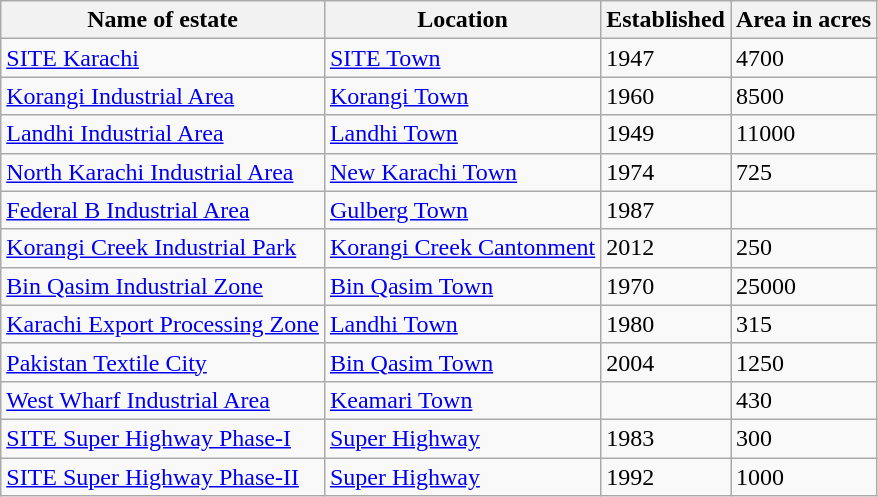<table class="wikitable sortable">
<tr>
<th>Name of estate</th>
<th>Location</th>
<th>Established</th>
<th>Area in acres</th>
</tr>
<tr>
<td><a href='#'>SITE Karachi</a></td>
<td><a href='#'>SITE Town</a></td>
<td>1947</td>
<td>4700</td>
</tr>
<tr>
<td><a href='#'>Korangi Industrial Area</a></td>
<td><a href='#'>Korangi Town</a></td>
<td>1960</td>
<td>8500</td>
</tr>
<tr>
<td><a href='#'>Landhi Industrial Area</a></td>
<td><a href='#'>Landhi Town</a></td>
<td>1949</td>
<td>11000</td>
</tr>
<tr>
<td><a href='#'>North Karachi Industrial Area</a></td>
<td><a href='#'>New Karachi Town</a></td>
<td>1974</td>
<td>725</td>
</tr>
<tr>
<td><a href='#'>Federal B Industrial Area</a></td>
<td><a href='#'>Gulberg Town</a></td>
<td>1987</td>
<td></td>
</tr>
<tr>
<td><a href='#'>Korangi Creek Industrial Park</a></td>
<td><a href='#'>Korangi Creek Cantonment</a></td>
<td>2012</td>
<td>250</td>
</tr>
<tr>
<td><a href='#'>Bin Qasim Industrial Zone</a></td>
<td><a href='#'>Bin Qasim Town</a></td>
<td>1970</td>
<td>25000</td>
</tr>
<tr>
<td><a href='#'>Karachi Export Processing Zone</a></td>
<td><a href='#'>Landhi Town</a></td>
<td>1980</td>
<td>315</td>
</tr>
<tr>
<td><a href='#'>Pakistan Textile City</a></td>
<td><a href='#'>Bin Qasim Town</a></td>
<td>2004</td>
<td>1250</td>
</tr>
<tr>
<td><a href='#'>West Wharf Industrial Area</a></td>
<td><a href='#'>Keamari Town</a></td>
<td></td>
<td>430</td>
</tr>
<tr>
<td><a href='#'>SITE Super Highway Phase-I</a></td>
<td><a href='#'>Super Highway</a></td>
<td>1983</td>
<td>300</td>
</tr>
<tr>
<td><a href='#'>SITE Super Highway Phase-II</a></td>
<td><a href='#'>Super Highway</a></td>
<td>1992</td>
<td>1000</td>
</tr>
</table>
